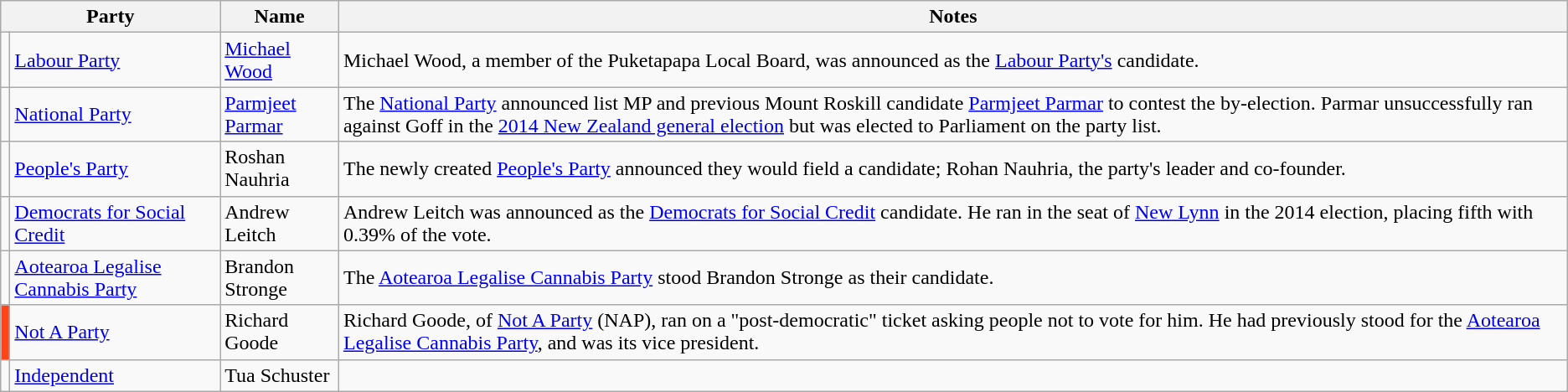<table class=wikitable>
<tr>
<th colspan=2>Party</th>
<th>Name</th>
<th>Notes</th>
</tr>
<tr>
<td></td>
<td><a href='#'>Labour Party</a></td>
<td><a href='#'>Michael Wood</a></td>
<td>Michael Wood, a member of the Puketapapa Local Board, was announced as the <a href='#'>Labour Party's</a> candidate.</td>
</tr>
<tr>
<td></td>
<td><a href='#'>National Party</a></td>
<td><a href='#'>Parmjeet Parmar</a></td>
<td>The <a href='#'>National Party</a> announced list MP and previous Mount Roskill candidate <a href='#'>Parmjeet Parmar</a> to contest the by-election. Parmar unsuccessfully ran against Goff in the <a href='#'>2014 New Zealand general election</a> but was elected to Parliament on the party list.</td>
</tr>
<tr>
<td></td>
<td><a href='#'>People's Party</a></td>
<td>Roshan Nauhria</td>
<td>The newly created <a href='#'>People's Party</a> announced they would field a candidate; Rohan Nauhria, the party's leader and co-founder.</td>
</tr>
<tr>
<td></td>
<td><a href='#'>Democrats for Social Credit</a></td>
<td>Andrew Leitch</td>
<td>Andrew Leitch was announced as the <a href='#'>Democrats for Social Credit</a> candidate. He ran in the seat of <a href='#'>New Lynn</a> in the 2014 election, placing fifth with 0.39% of the vote.</td>
</tr>
<tr>
<td></td>
<td><a href='#'>Aotearoa Legalise Cannabis Party</a></td>
<td>Brandon Stronge</td>
<td>The <a href='#'>Aotearoa Legalise Cannabis Party</a> stood Brandon Stronge as their candidate.</td>
</tr>
<tr>
<td style="background:#FF4419;"></td>
<td><a href='#'>Not A Party</a></td>
<td>Richard Goode</td>
<td>Richard Goode, of <a href='#'>Not A Party</a> (NAP), ran on a "post-democratic" ticket asking people not to vote for him. He had previously stood for the <a href='#'>Aotearoa Legalise Cannabis Party</a>, and was its vice president.</td>
</tr>
<tr>
<td></td>
<td><a href='#'>Independent</a></td>
<td>Tua Schuster</td>
<td></td>
</tr>
</table>
